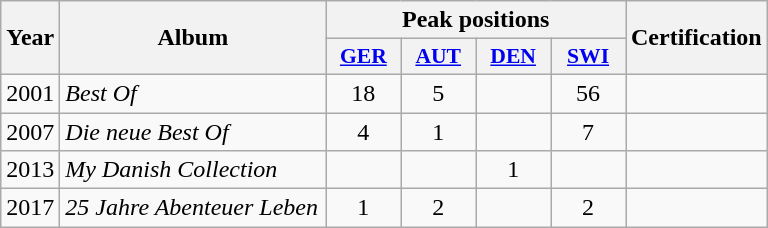<table class="wikitable">
<tr>
<th align="center" rowspan="2" width="10">Year</th>
<th align="center" rowspan="2" width="170">Album</th>
<th align="center" colspan="4" width="20">Peak positions</th>
<th align="center" rowspan="2" width="70">Certification</th>
</tr>
<tr>
<th scope="col" style="width:3em;font-size:90%;"><a href='#'>GER</a><br></th>
<th scope="col" style="width:3em;font-size:90%;"><a href='#'>AUT</a><br></th>
<th scope="col" style="width:3em;font-size:90%;"><a href='#'>DEN</a><br></th>
<th scope="col" style="width:3em;font-size:90%;"><a href='#'>SWI</a><br></th>
</tr>
<tr>
<td style="text-align:center;">2001</td>
<td><em>Best Of</em></td>
<td style="text-align:center;">18</td>
<td style="text-align:center;">5</td>
<td style="text-align:center;"></td>
<td style="text-align:center;">56</td>
<td style="text-align:center;"></td>
</tr>
<tr>
<td style="text-align:center;">2007</td>
<td><em>Die neue Best Of</em></td>
<td style="text-align:center;">4</td>
<td style="text-align:center;">1</td>
<td style="text-align:center;"></td>
<td style="text-align:center;">7</td>
<td style="text-align:center;"></td>
</tr>
<tr>
<td style="text-align:center;">2013</td>
<td><em>My Danish Collection</em></td>
<td style="text-align:center;"></td>
<td style="text-align:center;"></td>
<td style="text-align:center;">1</td>
<td style="text-align:center;"></td>
<td style="text-align:center;"></td>
</tr>
<tr>
<td style="text-align:center;">2017</td>
<td><em>25 Jahre Abenteuer Leben</em></td>
<td style="text-align:center;">1</td>
<td style="text-align:center;">2</td>
<td style="text-align:center;"></td>
<td style="text-align:center;">2</td>
<td style="text-align:center;"></td>
</tr>
</table>
